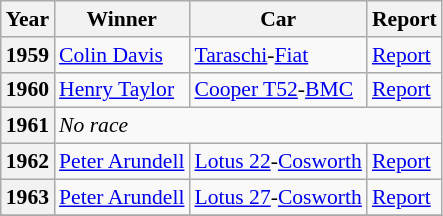<table class="wikitable" style="font-size: 90%;">
<tr>
<th>Year</th>
<th>Winner</th>
<th>Car</th>
<th>Report</th>
</tr>
<tr>
<th>1959</th>
<td> <a href='#'>Colin Davis</a></td>
<td><a href='#'>Taraschi</a>-<a href='#'>Fiat</a></td>
<td><a href='#'>Report</a></td>
</tr>
<tr>
<th>1960</th>
<td> <a href='#'>Henry Taylor</a></td>
<td><a href='#'>Cooper T52</a>-<a href='#'>BMC</a></td>
<td><a href='#'>Report</a></td>
</tr>
<tr>
<th>1961</th>
<td colspan=3><em>No race</em></td>
</tr>
<tr>
<th>1962</th>
<td> <a href='#'>Peter Arundell</a></td>
<td><a href='#'>Lotus 22</a>-<a href='#'>Cosworth</a></td>
<td><a href='#'>Report</a></td>
</tr>
<tr>
<th>1963</th>
<td> <a href='#'>Peter Arundell</a></td>
<td><a href='#'>Lotus 27</a>-<a href='#'>Cosworth</a></td>
<td><a href='#'>Report</a></td>
</tr>
<tr>
</tr>
</table>
